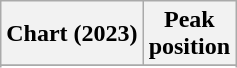<table class="wikitable sortable plainrowheaders" style="text-align:center">
<tr>
<th scope="col">Chart (2023)</th>
<th scope="col">Peak<br>position</th>
</tr>
<tr>
</tr>
<tr>
</tr>
<tr>
</tr>
<tr>
</tr>
</table>
